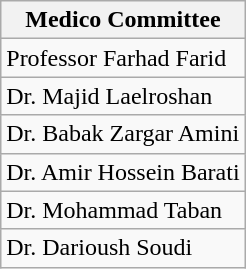<table class="wikitable" "align: right;">
<tr>
<th>Medico Committee</th>
</tr>
<tr>
<td> Professor Farhad Farid</td>
</tr>
<tr>
<td> Dr. Majid Laelroshan</td>
</tr>
<tr>
<td> Dr. Babak Zargar Amini</td>
</tr>
<tr>
<td> Dr. Amir Hossein Barati</td>
</tr>
<tr>
<td> Dr. Mohammad Taban</td>
</tr>
<tr>
<td> Dr. Darioush Soudi</td>
</tr>
</table>
